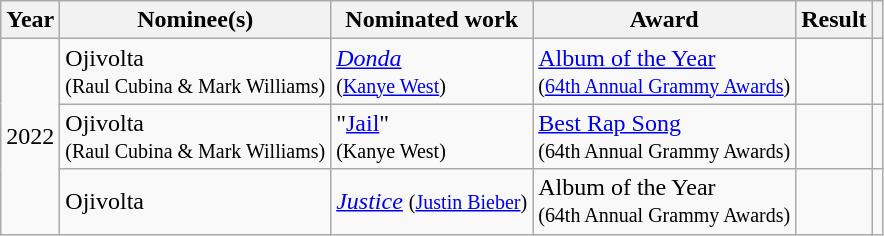<table class="wikitable">
<tr>
<th>Year</th>
<th>Nominee(s)</th>
<th>Nominated work</th>
<th>Award</th>
<th>Result</th>
<th></th>
</tr>
<tr>
<td rowspan="3">2022</td>
<td>Ojivolta<br><small>(Raul Cubina & Mark Williams)</small></td>
<td><em><a href='#'>Donda</a></em><br><small>(<a href='#'>Kanye West</a>)</small></td>
<td><a href='#'>Album of the Year</a><br><small>(<a href='#'>64th Annual Grammy Awards</a>)</small></td>
<td></td>
<td></td>
</tr>
<tr>
<td>Ojivolta<br><small>(Raul Cubina & Mark Williams)</small></td>
<td>"<a href='#'>Jail</a>"<br><small>(Kanye West)</small></td>
<td><a href='#'>Best Rap Song</a><br><small>(64th Annual Grammy Awards)</small></td>
<td></td>
<td></td>
</tr>
<tr>
<td>Ojivolta</td>
<td><em><a href='#'>Justice</a></em> <small>(<a href='#'>Justin Bieber</a>)</small></td>
<td>Album of the Year<br><small>(64th Annual Grammy Awards)</small></td>
<td></td>
<td></td>
</tr>
</table>
